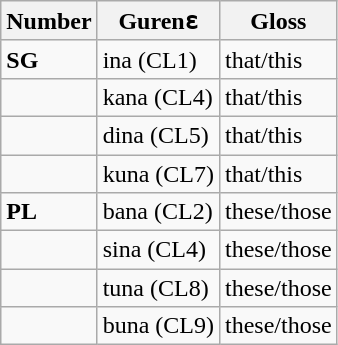<table class="wikitable">
<tr>
<th>Number</th>
<th>Gurenɛ</th>
<th>Gloss</th>
</tr>
<tr>
<td><strong>SG</strong></td>
<td>ina (CL1)</td>
<td>that/this</td>
</tr>
<tr>
<td></td>
<td>kana (CL4)</td>
<td>that/this</td>
</tr>
<tr>
<td></td>
<td>dina (CL5)</td>
<td>that/this</td>
</tr>
<tr>
<td></td>
<td>kuna (CL7)</td>
<td>that/this</td>
</tr>
<tr>
<td><strong>PL</strong></td>
<td>bana (CL2)</td>
<td>these/those</td>
</tr>
<tr>
<td></td>
<td>sina (CL4)</td>
<td>these/those</td>
</tr>
<tr>
<td></td>
<td>tuna (CL8)</td>
<td>these/those</td>
</tr>
<tr>
<td></td>
<td>buna (CL9)</td>
<td>these/those</td>
</tr>
</table>
